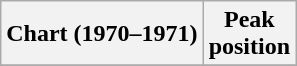<table class="wikitable plainrowheaders" style="text-align:center">
<tr>
<th>Chart (1970–1971)</th>
<th>Peak<br>position</th>
</tr>
<tr>
</tr>
</table>
